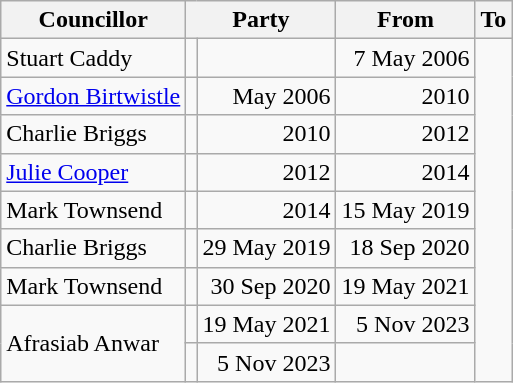<table class=wikitable>
<tr>
<th>Councillor</th>
<th colspan=2>Party</th>
<th>From</th>
<th>To</th>
</tr>
<tr>
<td>Stuart Caddy</td>
<td></td>
<td align=right></td>
<td align=right>7 May 2006</td>
</tr>
<tr>
<td><a href='#'>Gordon Birtwistle</a></td>
<td></td>
<td align=right>May 2006</td>
<td align=right>2010</td>
</tr>
<tr>
<td>Charlie Briggs</td>
<td></td>
<td align=right>2010</td>
<td align=right>2012</td>
</tr>
<tr>
<td><a href='#'>Julie Cooper</a></td>
<td></td>
<td align=right>2012</td>
<td align=right>2014</td>
</tr>
<tr>
<td>Mark Townsend</td>
<td></td>
<td align=right>2014</td>
<td align=right>15 May 2019</td>
</tr>
<tr>
<td>Charlie Briggs</td>
<td></td>
<td align=right>29 May 2019</td>
<td align=right>18 Sep 2020</td>
</tr>
<tr>
<td>Mark Townsend</td>
<td></td>
<td align=right>30 Sep 2020</td>
<td align=right>19 May 2021</td>
</tr>
<tr>
<td rowspan=2>Afrasiab Anwar</td>
<td></td>
<td align=right>19 May 2021</td>
<td align=right>5 Nov 2023</td>
</tr>
<tr>
<td></td>
<td align=right>5 Nov 2023</td>
<td align=right></td>
</tr>
</table>
